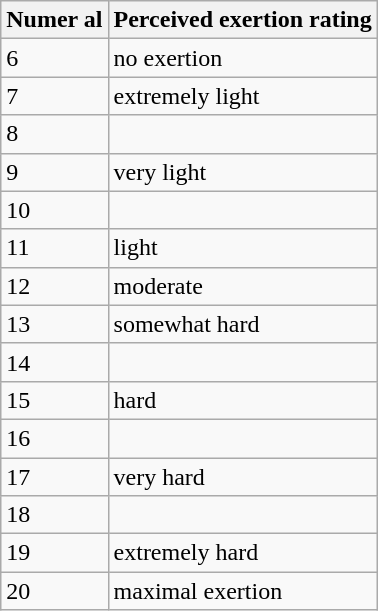<table class="wikitable">
<tr>
<th>Numer al</th>
<th>Perceived exertion rating</th>
</tr>
<tr>
<td>6</td>
<td>no exertion</td>
</tr>
<tr>
<td>7</td>
<td>extremely light</td>
</tr>
<tr>
<td>8</td>
<td></td>
</tr>
<tr>
<td>9</td>
<td>very light</td>
</tr>
<tr>
<td>10</td>
<td></td>
</tr>
<tr>
<td>11</td>
<td>light</td>
</tr>
<tr>
<td>12</td>
<td>moderate</td>
</tr>
<tr>
<td>13</td>
<td>somewhat hard</td>
</tr>
<tr>
<td>14</td>
<td></td>
</tr>
<tr>
<td>15</td>
<td>hard</td>
</tr>
<tr>
<td>16</td>
<td></td>
</tr>
<tr>
<td>17</td>
<td>very hard</td>
</tr>
<tr>
<td>18</td>
<td></td>
</tr>
<tr>
<td>19</td>
<td>extremely hard</td>
</tr>
<tr>
<td>20</td>
<td>maximal exertion</td>
</tr>
</table>
